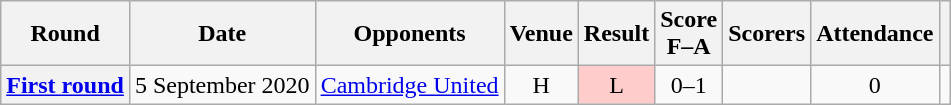<table class="wikitable plainrowheaders" style=text-align:center>
<tr>
<th scope=col>Round</th>
<th scope=col>Date</th>
<th scope=col>Opponents</th>
<th scope=col>Venue</th>
<th scope=col>Result</th>
<th scope=col>Score<br>F–A</th>
<th scope=col>Scorers</th>
<th scope=col>Attendance</th>
<th scope=col></th>
</tr>
<tr>
<th scope=row><a href='#'>First round</a></th>
<td style=text-align:left>5 September 2020</td>
<td style=text-align:left><a href='#'>Cambridge United</a></td>
<td>H</td>
<td style=background:#fcc>L</td>
<td>0–1</td>
<td></td>
<td>0</td>
<td></td>
</tr>
</table>
